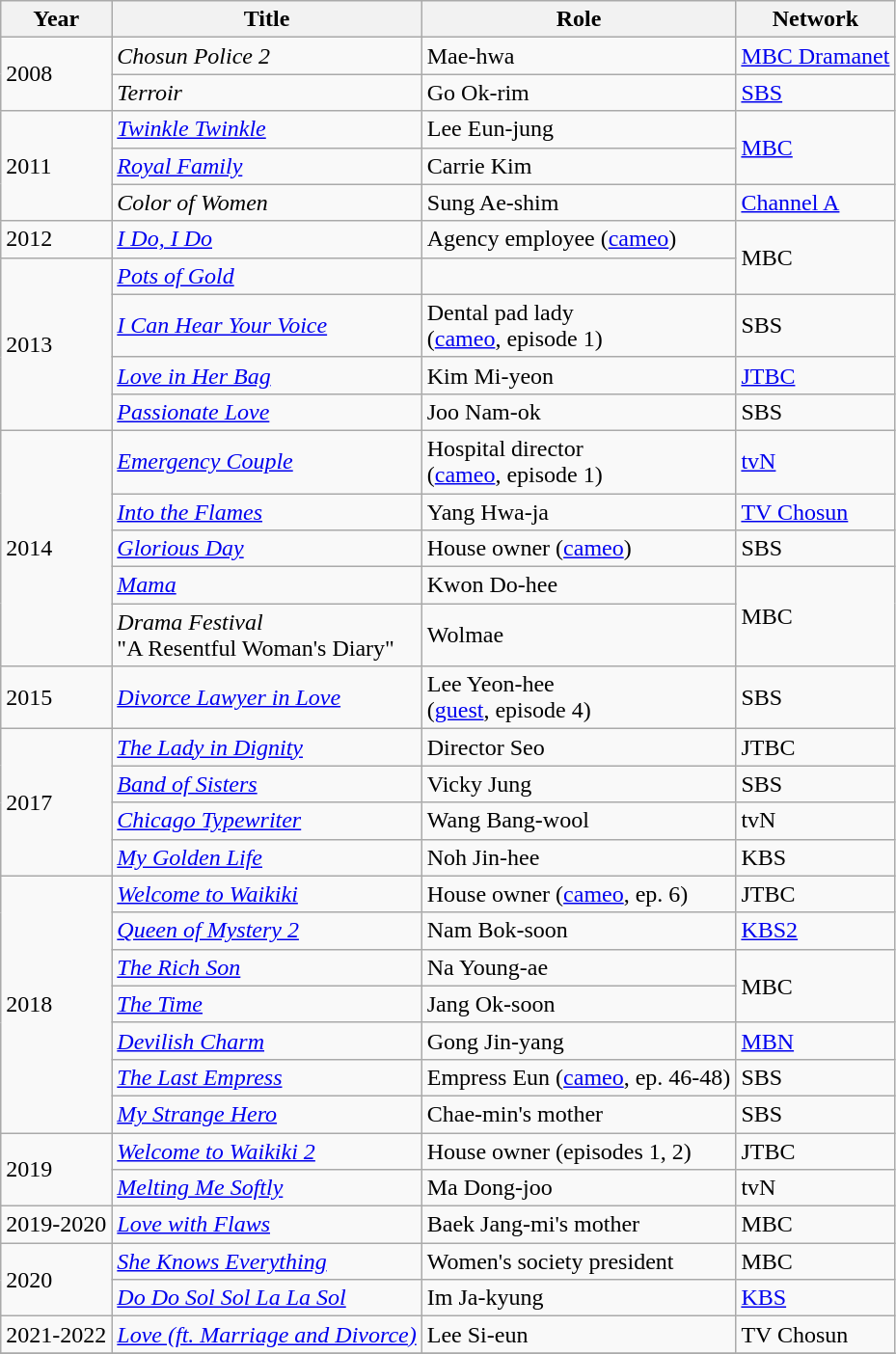<table class="wikitable">
<tr>
<th>Year</th>
<th>Title</th>
<th>Role</th>
<th>Network</th>
</tr>
<tr>
<td rowspan=2>2008</td>
<td><em>Chosun Police 2</em></td>
<td>Mae-hwa</td>
<td><a href='#'>MBC Dramanet</a></td>
</tr>
<tr>
<td><em>Terroir</em></td>
<td>Go Ok-rim</td>
<td><a href='#'>SBS</a></td>
</tr>
<tr>
<td rowspan=3>2011</td>
<td><em><a href='#'>Twinkle Twinkle</a></em></td>
<td>Lee Eun-jung</td>
<td rowspan=2><a href='#'>MBC</a></td>
</tr>
<tr>
<td><em><a href='#'>Royal Family</a></em></td>
<td>Carrie Kim</td>
</tr>
<tr>
<td><em>Color of Women</em></td>
<td>Sung Ae-shim</td>
<td><a href='#'>Channel A</a></td>
</tr>
<tr>
<td>2012</td>
<td><em><a href='#'>I Do, I Do</a></em></td>
<td>Agency employee (<a href='#'>cameo</a>)</td>
<td rowspan=2>MBC</td>
</tr>
<tr>
<td rowspan=4>2013</td>
<td><em><a href='#'>Pots of Gold</a></em></td>
<td></td>
</tr>
<tr>
<td><em><a href='#'>I Can Hear Your Voice</a></em></td>
<td>Dental pad lady <br> (<a href='#'>cameo</a>, episode 1)</td>
<td>SBS</td>
</tr>
<tr>
<td><em><a href='#'>Love in Her Bag</a></em></td>
<td>Kim Mi-yeon</td>
<td><a href='#'>JTBC</a></td>
</tr>
<tr>
<td><em><a href='#'>Passionate Love</a></em></td>
<td>Joo Nam-ok</td>
<td>SBS</td>
</tr>
<tr>
<td rowspan=5>2014</td>
<td><em><a href='#'>Emergency Couple</a></em></td>
<td>Hospital director <br> (<a href='#'>cameo</a>, episode 1)</td>
<td><a href='#'>tvN</a></td>
</tr>
<tr>
<td><em><a href='#'>Into the Flames</a></em></td>
<td>Yang Hwa-ja</td>
<td><a href='#'>TV Chosun</a></td>
</tr>
<tr>
<td><em><a href='#'>Glorious Day</a></em></td>
<td>House owner (<a href='#'>cameo</a>)</td>
<td>SBS</td>
</tr>
<tr>
<td><em><a href='#'>Mama</a></em></td>
<td>Kwon Do-hee</td>
<td rowspan=2>MBC</td>
</tr>
<tr>
<td><em>Drama Festival</em> <br> "A Resentful Woman's Diary"</td>
<td>Wolmae</td>
</tr>
<tr>
<td>2015</td>
<td><em><a href='#'>Divorce Lawyer in Love</a></em></td>
<td>Lee Yeon-hee <br> (<a href='#'>guest</a>, episode 4)</td>
<td>SBS</td>
</tr>
<tr>
<td rowspan=4>2017</td>
<td><em><a href='#'>The Lady in Dignity</a></em></td>
<td>Director Seo</td>
<td>JTBC</td>
</tr>
<tr>
<td><em><a href='#'>Band of Sisters</a></em></td>
<td>Vicky Jung</td>
<td>SBS</td>
</tr>
<tr>
<td><em><a href='#'>Chicago Typewriter</a></em></td>
<td>Wang Bang-wool</td>
<td>tvN</td>
</tr>
<tr>
<td><em><a href='#'>My Golden Life</a></em></td>
<td>Noh Jin-hee</td>
<td>KBS</td>
</tr>
<tr>
<td rowspan=7>2018</td>
<td><em><a href='#'>Welcome to Waikiki</a></em></td>
<td>House owner (<a href='#'>cameo</a>, ep. 6)</td>
<td>JTBC</td>
</tr>
<tr>
<td><em><a href='#'>Queen of Mystery 2</a></em></td>
<td>Nam Bok-soon</td>
<td><a href='#'>KBS2</a></td>
</tr>
<tr>
<td><em><a href='#'>The Rich Son</a></em></td>
<td>Na Young-ae</td>
<td rowspan=2>MBC</td>
</tr>
<tr>
<td><em><a href='#'>The Time</a></em></td>
<td>Jang Ok-soon</td>
</tr>
<tr>
<td><em><a href='#'>Devilish Charm</a></em></td>
<td>Gong Jin-yang</td>
<td><a href='#'>MBN</a></td>
</tr>
<tr>
<td><em><a href='#'>The Last Empress</a></em></td>
<td>Empress Eun (<a href='#'>cameo</a>, ep. 46-48)</td>
<td>SBS</td>
</tr>
<tr>
<td><em><a href='#'>My Strange Hero</a></em></td>
<td>Chae-min's mother</td>
<td>SBS</td>
</tr>
<tr>
<td rowspan=2>2019</td>
<td><em><a href='#'>Welcome to Waikiki 2</a></em></td>
<td>House owner (episodes 1, 2)</td>
<td>JTBC</td>
</tr>
<tr>
<td><em><a href='#'>Melting Me Softly</a></em></td>
<td>Ma Dong-joo</td>
<td>tvN</td>
</tr>
<tr>
<td>2019-2020</td>
<td><em><a href='#'>Love with Flaws</a></em></td>
<td>Baek Jang-mi's mother</td>
<td>MBC</td>
</tr>
<tr>
<td rowspan="2">2020</td>
<td><em><a href='#'>She Knows Everything</a></em></td>
<td>Women's society president</td>
<td>MBC</td>
</tr>
<tr>
<td><em><a href='#'>Do Do Sol Sol La La Sol</a></em></td>
<td>Im Ja-kyung</td>
<td><a href='#'>KBS</a></td>
</tr>
<tr>
<td>2021-2022</td>
<td><em><a href='#'>Love (ft. Marriage and Divorce)</a></em></td>
<td>Lee Si-eun</td>
<td>TV Chosun</td>
</tr>
<tr>
</tr>
</table>
